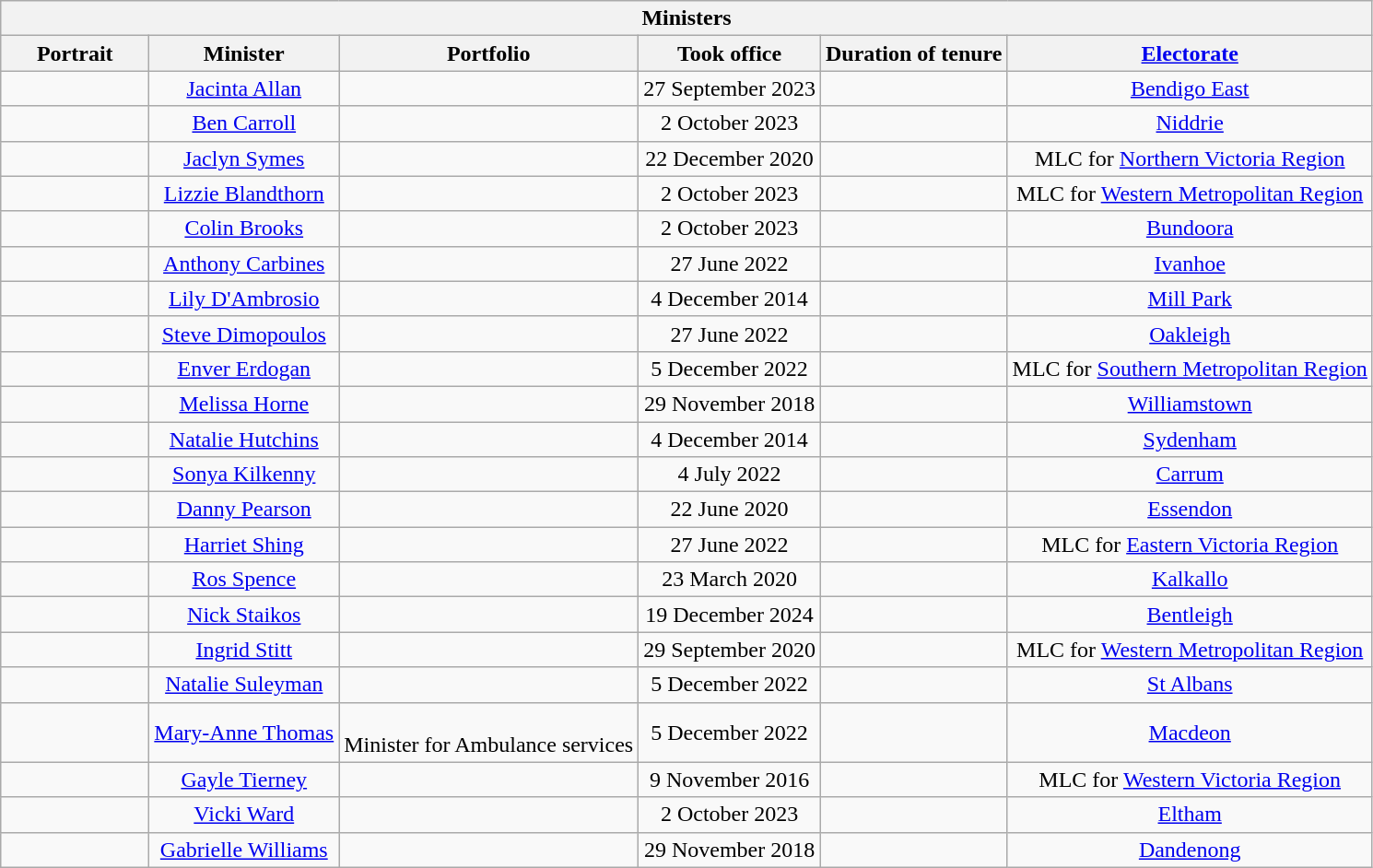<table class="wikitable sortable" style="border:#555; text-align:center; " id="ministers">
<tr>
<th colspan="6">Ministers</th>
</tr>
<tr>
<th class="unsortable" style="width:100px;">Portrait</th>
<th>Minister</th>
<th>Portfolio</th>
<th>Took office</th>
<th>Duration of tenure</th>
<th><a href='#'>Electorate</a></th>
</tr>
<tr>
<td></td>
<td><a href='#'>Jacinta Allan</a></td>
<td></td>
<td>27 September 2023</td>
<td></td>
<td><a href='#'>Bendigo East</a></td>
</tr>
<tr>
<td></td>
<td><a href='#'>Ben Carroll</a></td>
<td></td>
<td>2 October 2023</td>
<td></td>
<td><a href='#'>Niddrie</a></td>
</tr>
<tr>
<td></td>
<td><a href='#'>Jaclyn Symes</a></td>
<td></td>
<td>22 December 2020</td>
<td></td>
<td>MLC for <a href='#'>Northern Victoria Region</a></td>
</tr>
<tr>
<td></td>
<td><a href='#'>Lizzie Blandthorn</a></td>
<td></td>
<td>2 October 2023</td>
<td></td>
<td>MLC for <a href='#'>Western Metropolitan Region</a></td>
</tr>
<tr>
<td></td>
<td><a href='#'>Colin Brooks</a></td>
<td></td>
<td>2 October 2023</td>
<td></td>
<td><a href='#'>Bundoora</a></td>
</tr>
<tr>
<td></td>
<td><a href='#'>Anthony Carbines</a></td>
<td></td>
<td>27 June 2022</td>
<td></td>
<td><a href='#'>Ivanhoe</a></td>
</tr>
<tr>
<td></td>
<td><a href='#'>Lily D'Ambrosio</a></td>
<td></td>
<td>4 December 2014</td>
<td></td>
<td><a href='#'>Mill Park</a></td>
</tr>
<tr>
<td></td>
<td><a href='#'>Steve Dimopoulos</a></td>
<td></td>
<td>27 June 2022</td>
<td></td>
<td><a href='#'>Oakleigh</a></td>
</tr>
<tr>
<td></td>
<td><a href='#'>Enver Erdogan</a></td>
<td></td>
<td>5 December 2022</td>
<td></td>
<td>MLC for <a href='#'>Southern Metropolitan Region</a></td>
</tr>
<tr>
<td></td>
<td><a href='#'>Melissa Horne</a></td>
<td></td>
<td>29 November 2018</td>
<td></td>
<td><a href='#'>Williamstown</a></td>
</tr>
<tr>
<td></td>
<td><a href='#'>Natalie Hutchins</a></td>
<td></td>
<td>4 December 2014</td>
<td></td>
<td><a href='#'>Sydenham</a></td>
</tr>
<tr>
<td></td>
<td><a href='#'>Sonya Kilkenny</a></td>
<td></td>
<td>4 July 2022</td>
<td></td>
<td><a href='#'>Carrum</a></td>
</tr>
<tr>
<td></td>
<td><a href='#'>Danny Pearson</a></td>
<td></td>
<td>22 June 2020</td>
<td></td>
<td><a href='#'>Essendon</a></td>
</tr>
<tr>
<td></td>
<td><a href='#'>Harriet Shing</a></td>
<td></td>
<td>27 June 2022</td>
<td></td>
<td>MLC for <a href='#'>Eastern Victoria Region</a></td>
</tr>
<tr>
<td></td>
<td><a href='#'>Ros Spence</a></td>
<td></td>
<td>23 March 2020</td>
<td></td>
<td><a href='#'>Kalkallo</a></td>
</tr>
<tr>
<td></td>
<td><a href='#'>Nick Staikos</a></td>
<td></td>
<td>19 December 2024</td>
<td></td>
<td><a href='#'>Bentleigh</a></td>
</tr>
<tr>
<td></td>
<td><a href='#'>Ingrid Stitt</a></td>
<td></td>
<td>29 September 2020</td>
<td></td>
<td>MLC for <a href='#'>Western Metropolitan Region</a></td>
</tr>
<tr>
<td></td>
<td><a href='#'>Natalie Suleyman</a></td>
<td></td>
<td>5 December 2022</td>
<td></td>
<td><a href='#'>St Albans</a></td>
</tr>
<tr>
<td></td>
<td><a href='#'>Mary-Anne Thomas</a></td>
<td><br>Minister for Ambulance services</td>
<td>5 December 2022</td>
<td></td>
<td><a href='#'>Macdeon</a></td>
</tr>
<tr>
<td></td>
<td><a href='#'>Gayle Tierney</a></td>
<td></td>
<td>9 November 2016</td>
<td></td>
<td>MLC for <a href='#'>Western Victoria Region</a></td>
</tr>
<tr>
<td></td>
<td><a href='#'>Vicki Ward</a></td>
<td></td>
<td>2 October 2023</td>
<td></td>
<td><a href='#'>Eltham</a></td>
</tr>
<tr>
<td></td>
<td><a href='#'>Gabrielle Williams</a></td>
<td></td>
<td>29 November 2018</td>
<td></td>
<td><a href='#'>Dandenong</a></td>
</tr>
</table>
